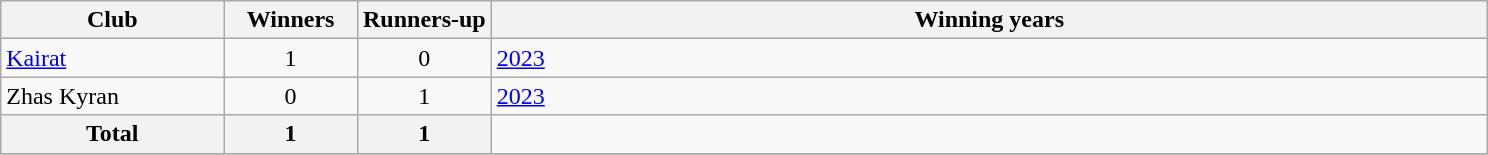<table class="wikitable">
<tr>
<th style="width:15%;">Club</th>
<th style="width:9%;">Winners</th>
<th style="width:9%;">Runners-up</th>
<th style="width:80%;">Winning years</th>
</tr>
<tr>
<td><a href='#'>Kairat</a></td>
<td align=center>1</td>
<td align=center>0</td>
<td><a href='#'>2023</a></td>
</tr>
<tr>
<td>Zhas Kyran</td>
<td align=center>0</td>
<td align=center>1</td>
<td><a href='#'>2023</a></td>
</tr>
<tr>
<th>Total</th>
<th>1</th>
<th>1</th>
<td></td>
</tr>
<tr>
</tr>
</table>
